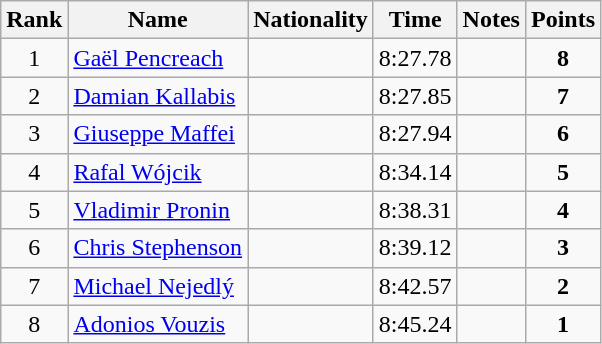<table class="wikitable sortable" style="text-align:center">
<tr>
<th>Rank</th>
<th>Name</th>
<th>Nationality</th>
<th>Time</th>
<th>Notes</th>
<th>Points</th>
</tr>
<tr>
<td>1</td>
<td align=left><a href='#'>Gaël Pencreach</a></td>
<td align=left></td>
<td>8:27.78</td>
<td></td>
<td><strong>8</strong></td>
</tr>
<tr>
<td>2</td>
<td align=left><a href='#'>Damian Kallabis</a></td>
<td align=left></td>
<td>8:27.85</td>
<td></td>
<td><strong>7</strong></td>
</tr>
<tr>
<td>3</td>
<td align=left><a href='#'>Giuseppe Maffei</a></td>
<td align=left></td>
<td>8:27.94</td>
<td></td>
<td><strong>6</strong></td>
</tr>
<tr>
<td>4</td>
<td align=left><a href='#'>Rafal Wójcik</a></td>
<td align=left></td>
<td>8:34.14</td>
<td></td>
<td><strong>5</strong></td>
</tr>
<tr>
<td>5</td>
<td align=left><a href='#'>Vladimir Pronin</a></td>
<td align=left></td>
<td>8:38.31</td>
<td></td>
<td><strong>4</strong></td>
</tr>
<tr>
<td>6</td>
<td align=left><a href='#'>Chris Stephenson</a></td>
<td align=left></td>
<td>8:39.12</td>
<td></td>
<td><strong>3</strong></td>
</tr>
<tr>
<td>7</td>
<td align=left><a href='#'>Michael Nejedlý</a></td>
<td align=left></td>
<td>8:42.57</td>
<td></td>
<td><strong>2</strong></td>
</tr>
<tr>
<td>8</td>
<td align=left><a href='#'>Adonios Vouzis</a></td>
<td align=left></td>
<td>8:45.24</td>
<td></td>
<td><strong>1</strong></td>
</tr>
</table>
